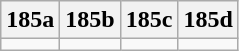<table role="presentation" class="wikitable mw-collapsible mw-collapsed">
<tr>
<th>185a</th>
<th>185b</th>
<th>185c</th>
<th>185d</th>
</tr>
<tr>
<td></td>
<td></td>
<td></td>
<td></td>
</tr>
</table>
